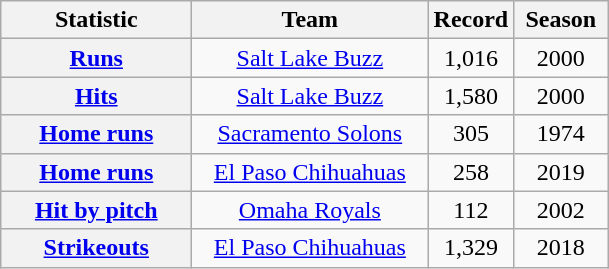<table class="wikitable sortable plainrowheaders" style="text-align:center">
<tr>
<th scope="col" width="120px">Statistic</th>
<th scope="col" width="150px">Team</th>
<th scope="col" class="unsortable" width="50px">Record</th>
<th scope="col" width="55px">Season</th>
</tr>
<tr>
<th scope="row" style="text-align:center"><a href='#'>Runs</a></th>
<td><a href='#'>Salt Lake Buzz</a></td>
<td>1,016</td>
<td>2000</td>
</tr>
<tr>
<th scope="row" style="text-align:center"><a href='#'>Hits</a></th>
<td><a href='#'>Salt Lake Buzz</a></td>
<td>1,580</td>
<td>2000</td>
</tr>
<tr>
<th scope="row" style="text-align:center"><a href='#'>Home runs</a></th>
<td><a href='#'>Sacramento Solons</a></td>
<td>305</td>
<td>1974</td>
</tr>
<tr>
<th scope="row" style="text-align:center"><a href='#'>Home runs</a></th>
<td><a href='#'>El Paso Chihuahuas</a></td>
<td>258</td>
<td>2019</td>
</tr>
<tr>
<th scope="row" style="text-align:center"><a href='#'>Hit by pitch</a></th>
<td><a href='#'>Omaha Royals</a></td>
<td>112</td>
<td>2002</td>
</tr>
<tr>
<th scope="row" style="text-align:center"><a href='#'>Strikeouts</a></th>
<td><a href='#'>El Paso Chihuahuas</a></td>
<td>1,329</td>
<td>2018</td>
</tr>
</table>
